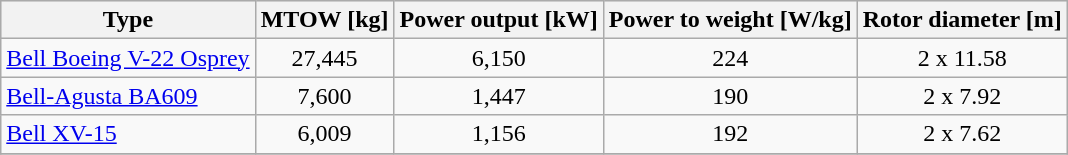<table class="wikitable sortable" style="text-align:center;">
<tr style="background:#DDDD;">
<th>Type</th>
<th>MTOW [kg]</th>
<th>Power output [kW]</th>
<th>Power to weight [W/kg]</th>
<th>Rotor diameter [m]</th>
</tr>
<tr>
<td align=left><a href='#'>Bell Boeing V-22 Osprey</a></td>
<td>27,445</td>
<td>6,150</td>
<td>224</td>
<td>2 x 11.58</td>
</tr>
<tr>
<td align=left><a href='#'>Bell-Agusta BA609</a></td>
<td>7,600</td>
<td>1,447</td>
<td>190</td>
<td>2 x 7.92</td>
</tr>
<tr>
<td align=left><a href='#'>Bell XV-15</a></td>
<td>6,009</td>
<td>1,156</td>
<td>192</td>
<td>2 x 7.62</td>
</tr>
<tr>
</tr>
</table>
